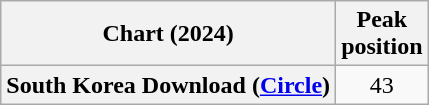<table class="wikitable plainrowheaders" style="text-align:center">
<tr>
<th scope="col">Chart (2024)</th>
<th scope="col">Peak<br>position</th>
</tr>
<tr>
<th scope="row">South Korea Download (<a href='#'>Circle</a>)</th>
<td>43</td>
</tr>
</table>
